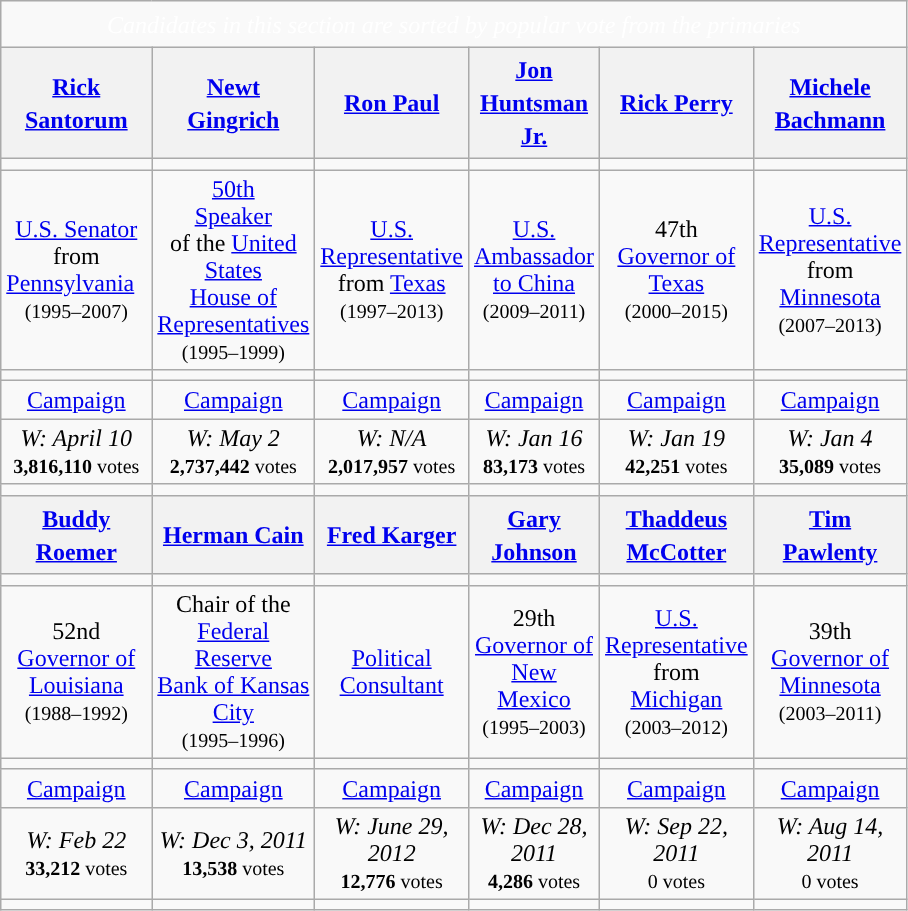<table class="wikitable mw-collapsible mw-collapsed">
<tr>
<td colspan="6" style="text-align:center; font-size:120%; color:white; background:"><em><small>Candidates in this section are sorted by popular vote from the primaries</small></em></td>
</tr>
<tr>
<th scope="col" style="width:3em; font-size:120%;"><a href='#'><small>Rick Santorum</small></a></th>
<th scope="col" style="width:3em; font-size:120%;"><a href='#'><small>Newt Gingrich</small></a></th>
<th scope="col" style="width:3em; font-size:120%;"><a href='#'><small>Ron Paul</small></a></th>
<th scope="col" style="width:3em; font-size:120%;"><a href='#'><small>Jon Huntsman Jr.</small></a></th>
<th scope="col" style="width:3em; font-size:120%;"><a href='#'><small>Rick Perry</small></a></th>
<th scope="col" style="width:3em; font-size:120%;"><small><a href='#'>Michele Bachmann</a></small></th>
</tr>
<tr>
<td></td>
<td></td>
<td></td>
<td></td>
<td></td>
<td></td>
</tr>
<tr style="text-align:center">
<td><a href='#'>U.S. Senator</a> from <a href='#'>Pennsylvania</a>  <br><small>(1995–2007)</small></td>
<td><a href='#'>50th</a><br><a href='#'>Speaker</a><br>of the <a href='#'>United States</a><br><a href='#'>House of Representatives</a><br><small>(1995–1999)</small></td>
<td><a href='#'>U.S. Representative</a><br>from <a href='#'>Texas</a><br><small>(1997</small><small>–2013)</small></td>
<td><a href='#'>U.S. Ambassador</a><br><a href='#'>to China</a><br><small>(2009–2011)</small></td>
<td>47th<br><a href='#'>Governor of</a><br><a href='#'>Texas</a><br><small>(2000–2015)</small></td>
<td><a href='#'>U.S. Representative</a><br>from <a href='#'>Minnesota</a><br><small>(2007–2013)</small></td>
</tr>
<tr>
<td></td>
<td></td>
<td></td>
<td></td>
<td></td>
<td></td>
</tr>
<tr style="text-align:center">
<td><a href='#'>Campaign</a></td>
<td><a href='#'>Campaign</a></td>
<td><a href='#'>Campaign</a></td>
<td><a href='#'>Campaign</a></td>
<td><a href='#'>Campaign</a></td>
<td><a href='#'>Campaign</a></td>
</tr>
<tr style="text-align:center">
<td><em>W: April 10</em><br><small><strong>3,816,110</strong> votes</small></td>
<td><em>W: May 2</em><br><small><strong>2,737,442</strong> votes</small></td>
<td><em>W: N/A</em><br><small><strong>2,017,957</strong> votes</small></td>
<td><em>W: Jan 16</em><br><small><strong>83,173</strong> votes</small></td>
<td><em>W: Jan 19</em><br><small><strong>42,251</strong> votes</small></td>
<td><em>W: Jan 4</em><br><small><strong>35,089</strong> votes</small></td>
</tr>
<tr style="text-align:center">
<td></td>
<td></td>
<td></td>
<td></td>
<td></td>
<td></td>
</tr>
<tr>
<th scope="col" style="width:3em; font-size:120%;"><a href='#'><small>Buddy Roemer</small></a></th>
<th scope="col" style="width:3em; font-size:120%;"><a href='#'><small>Herman Cain</small></a></th>
<th scope="col" style="width:3em; font-size:120%;"><a href='#'><small>Fred Karger</small></a></th>
<th scope="col" style="width:3em; font-size:120%;"><a href='#'><small>Gary Johnson</small></a></th>
<th scope="col" style="width:3em; font-size:120%;"><small><strong><a href='#'>Thaddeus</a></strong> <strong><a href='#'>McCotter</a></strong></small></th>
<th scope="col" style="width:3em; font-size:120%;"><strong><a href='#'><small>Tim Pawlenty</small></a></strong></th>
</tr>
<tr>
<td></td>
<td></td>
<td></td>
<td></td>
<td></td>
<td></td>
</tr>
<tr style="text-align:center">
<td>52nd<br><a href='#'>Governor of</a><br><a href='#'>Louisiana</a><br><small>(1988–1992)</small></td>
<td>Chair of the<br><a href='#'>Federal Reserve</a><br><a href='#'>Bank of Kansas City</a><br><small>(1995–1996)</small></td>
<td><a href='#'>Political</a><br><a href='#'>Consultant</a></td>
<td>29th<br><a href='#'>Governor of</a><br><a href='#'>New Mexico</a><br><small>(1995–2003)</small></td>
<td><a href='#'>U.S. Representative</a><br>from <a href='#'>Michigan</a><br><small>(2003–2012)</small></td>
<td>39th<br><a href='#'>Governor of</a><br><a href='#'>Minnesota</a><br><small>(2003–2011)</small></td>
</tr>
<tr>
<td></td>
<td></td>
<td></td>
<td></td>
<td></td>
<td></td>
</tr>
<tr style="text-align:center">
<td><a href='#'>Campaign</a></td>
<td><a href='#'>Campaign</a></td>
<td><a href='#'>Campaign</a></td>
<td><a href='#'>Campaign</a></td>
<td><a href='#'>Campaign</a></td>
<td><a href='#'>Campaign</a></td>
</tr>
<tr style="text-align:center">
<td><em>W: Feb 22</em><br><small><strong>33,212</strong> votes</small></td>
<td><em>W: Dec 3, 2011</em><br><small><strong>13,538</strong> votes</small></td>
<td><em>W: June 29, 2012</em><br><small><strong>12,776</strong> votes</small></td>
<td><em>W: Dec 28, 2011</em><br><small><strong>4,286</strong> votes</small></td>
<td><em>W: Sep 22, 2011</em><br><small>0 votes</small></td>
<td><em>W: Aug 14, 2011</em><br><small>0 votes</small></td>
</tr>
<tr style="text-align:center">
<td></td>
<td></td>
<td></td>
<td></td>
<td></td>
<td></td>
</tr>
</table>
